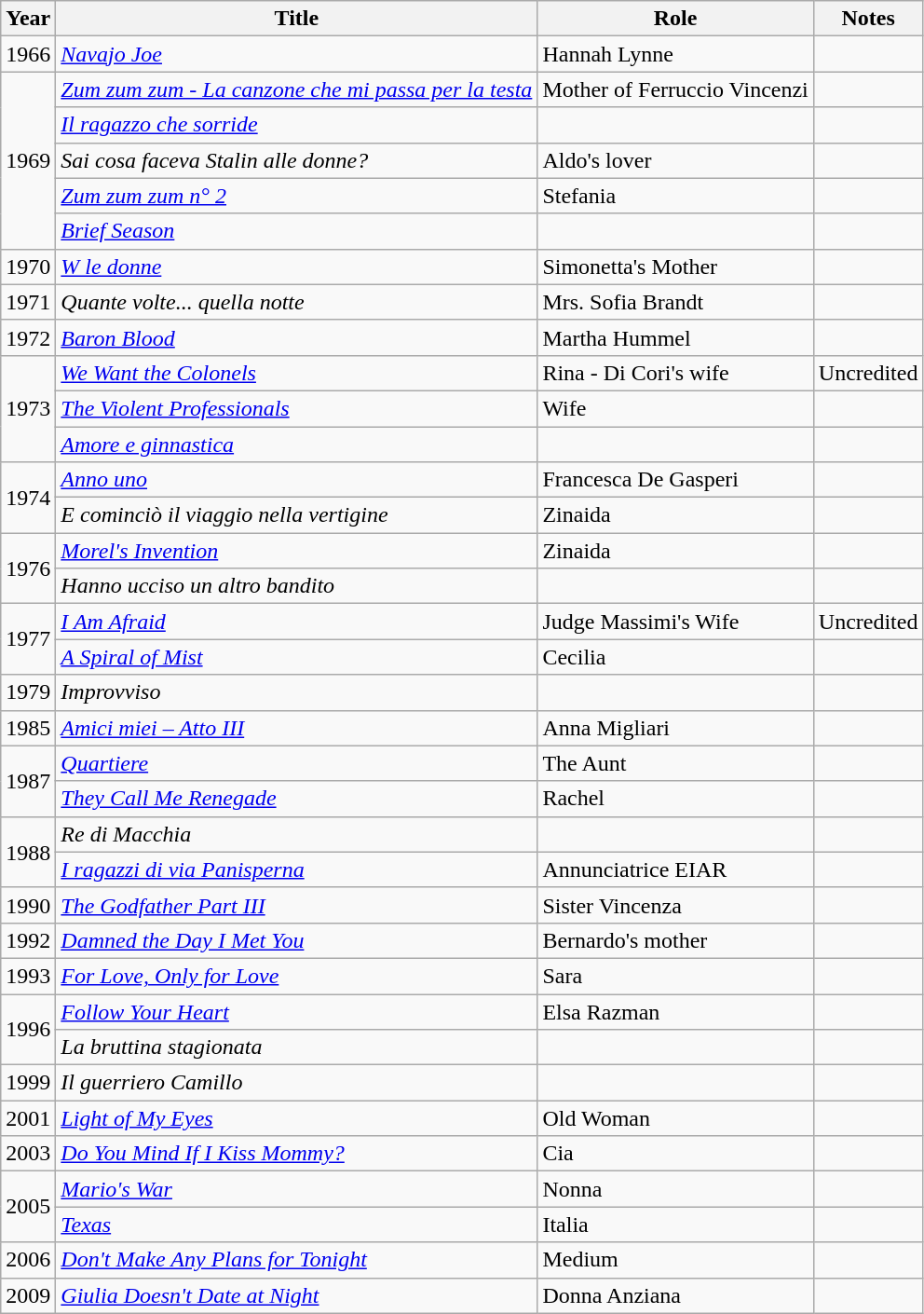<table class="wikitable sortable">
<tr>
<th>Year</th>
<th>Title</th>
<th>Role</th>
<th class="unsortable">Notes</th>
</tr>
<tr>
<td>1966</td>
<td><em><a href='#'>Navajo Joe</a></em></td>
<td>Hannah Lynne</td>
<td></td>
</tr>
<tr>
<td rowspan=5>1969</td>
<td><em><a href='#'>Zum zum zum - La canzone che mi passa per la testa</a></em></td>
<td>Mother of Ferruccio Vincenzi</td>
<td></td>
</tr>
<tr>
<td><em><a href='#'>Il ragazzo che sorride</a></em></td>
<td></td>
<td></td>
</tr>
<tr>
<td><em>Sai cosa faceva Stalin alle donne?</em></td>
<td>Aldo's lover</td>
<td></td>
</tr>
<tr>
<td><em><a href='#'>Zum zum zum n° 2</a></em></td>
<td>Stefania</td>
<td></td>
</tr>
<tr>
<td><em><a href='#'>Brief Season</a></em></td>
<td></td>
<td></td>
</tr>
<tr>
<td>1970</td>
<td><em><a href='#'>W le donne</a></em></td>
<td>Simonetta's Mother</td>
<td></td>
</tr>
<tr>
<td>1971</td>
<td><em>Quante volte... quella notte</em></td>
<td>Mrs. Sofia Brandt</td>
<td></td>
</tr>
<tr>
<td>1972</td>
<td><em><a href='#'>Baron Blood</a></em></td>
<td>Martha Hummel</td>
<td></td>
</tr>
<tr>
<td rowspan=3>1973</td>
<td><em><a href='#'>We Want the Colonels</a></em></td>
<td>Rina - Di Cori's wife</td>
<td>Uncredited</td>
</tr>
<tr>
<td><em><a href='#'>The Violent Professionals</a></em></td>
<td>Wife</td>
<td></td>
</tr>
<tr>
<td><em><a href='#'>Amore e ginnastica</a></em></td>
<td></td>
<td></td>
</tr>
<tr>
<td rowspan=2>1974</td>
<td><em><a href='#'>Anno uno</a></em></td>
<td>Francesca De Gasperi</td>
<td></td>
</tr>
<tr>
<td><em>E cominciò il viaggio nella vertigine</em></td>
<td>Zinaida</td>
<td></td>
</tr>
<tr>
<td rowspan=2>1976</td>
<td><em><a href='#'>Morel's Invention</a></em></td>
<td>Zinaida</td>
<td></td>
</tr>
<tr>
<td><em>Hanno ucciso un altro bandito</em></td>
<td></td>
<td></td>
</tr>
<tr>
<td rowspan=2>1977</td>
<td><em><a href='#'>I Am Afraid</a></em></td>
<td>Judge Massimi's Wife</td>
<td>Uncredited</td>
</tr>
<tr>
<td><em><a href='#'>A Spiral of Mist</a></em></td>
<td>Cecilia</td>
<td></td>
</tr>
<tr>
<td>1979</td>
<td><em>Improvviso</em></td>
<td></td>
<td></td>
</tr>
<tr>
<td>1985</td>
<td><em><a href='#'>Amici miei – Atto III</a></em></td>
<td>Anna Migliari</td>
<td></td>
</tr>
<tr>
<td rowspan=2>1987</td>
<td><em><a href='#'>Quartiere</a></em></td>
<td>The Aunt</td>
<td></td>
</tr>
<tr>
<td><em><a href='#'>They Call Me Renegade</a></em></td>
<td>Rachel</td>
<td></td>
</tr>
<tr>
<td rowspan=2>1988</td>
<td><em>Re di Macchia</em></td>
<td></td>
<td></td>
</tr>
<tr>
<td><em><a href='#'>I ragazzi di via Panisperna</a></em></td>
<td>Annunciatrice EIAR</td>
<td></td>
</tr>
<tr>
<td>1990</td>
<td><em><a href='#'>The Godfather Part III</a></em></td>
<td>Sister Vincenza</td>
<td></td>
</tr>
<tr>
<td>1992</td>
<td><em><a href='#'>Damned the Day I Met You</a></em></td>
<td>Bernardo's mother</td>
<td></td>
</tr>
<tr>
<td>1993</td>
<td><em><a href='#'>For Love, Only for Love</a></em></td>
<td>Sara</td>
<td></td>
</tr>
<tr>
<td rowspan=2>1996</td>
<td><em><a href='#'>Follow Your Heart</a></em></td>
<td>Elsa Razman</td>
<td></td>
</tr>
<tr>
<td><em>La bruttina stagionata</em></td>
<td></td>
<td></td>
</tr>
<tr>
<td>1999</td>
<td><em>Il guerriero Camillo</em></td>
<td></td>
<td></td>
</tr>
<tr>
<td>2001</td>
<td><em><a href='#'>Light of My Eyes</a></em></td>
<td>Old Woman</td>
<td></td>
</tr>
<tr>
<td>2003</td>
<td><em><a href='#'>Do You Mind If I Kiss Mommy?</a></em></td>
<td>Cia</td>
<td></td>
</tr>
<tr>
<td rowspan=2>2005</td>
<td><em><a href='#'>Mario's War</a></em></td>
<td>Nonna</td>
<td></td>
</tr>
<tr>
<td><em><a href='#'>Texas</a></em></td>
<td>Italia</td>
<td></td>
</tr>
<tr>
<td>2006</td>
<td><em><a href='#'>Don't Make Any Plans for Tonight</a></em></td>
<td>Medium</td>
<td></td>
</tr>
<tr>
<td>2009</td>
<td><em><a href='#'>Giulia Doesn't Date at Night</a></em></td>
<td>Donna Anziana</td>
<td></td>
</tr>
</table>
